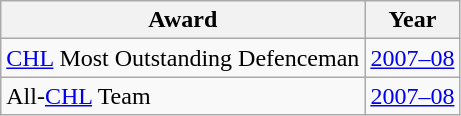<table class="wikitable">
<tr>
<th>Award</th>
<th>Year</th>
</tr>
<tr>
<td><a href='#'>CHL</a> Most Outstanding Defenceman</td>
<td><a href='#'>2007–08</a></td>
</tr>
<tr>
<td>All-<a href='#'>CHL</a> Team</td>
<td><a href='#'>2007–08</a></td>
</tr>
</table>
